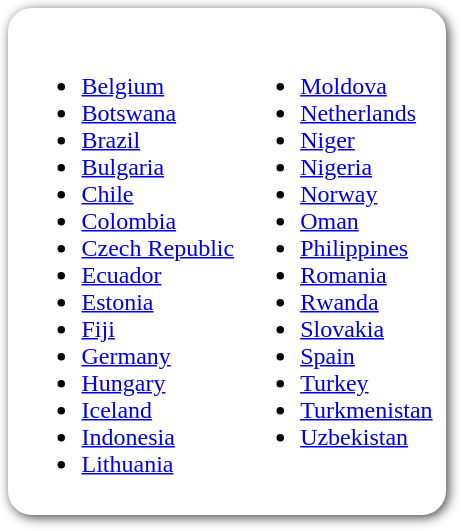<table style=" border-radius:1em; box-shadow: 0.1em 0.1em 0.5em rgba(0,0,0,0.75); background-color: white; border: 1px solid white; padding: 5px;">
<tr style="vertical-align:top;">
<td><br><ul><li> <a href='#'>Belgium</a></li><li> <a href='#'>Botswana</a></li><li> <a href='#'>Brazil</a></li><li> <a href='#'>Bulgaria</a></li><li> <a href='#'>Chile</a></li><li> <a href='#'>Colombia</a></li><li> <a href='#'>Czech Republic</a></li><li> <a href='#'>Ecuador</a></li><li> <a href='#'>Estonia</a></li><li> <a href='#'>Fiji</a></li><li> <a href='#'>Germany</a></li><li> <a href='#'>Hungary</a></li><li> <a href='#'>Iceland</a></li><li> <a href='#'>Indonesia</a></li><li> <a href='#'>Lithuania</a></li></ul></td>
<td valign="top"><br><ul><li> <a href='#'>Moldova</a></li><li> <a href='#'>Netherlands</a></li><li> <a href='#'>Niger</a></li><li> <a href='#'>Nigeria</a></li><li> <a href='#'>Norway</a></li><li> <a href='#'>Oman</a></li><li> <a href='#'>Philippines</a></li><li> <a href='#'>Romania</a></li><li> <a href='#'>Rwanda</a></li><li> <a href='#'>Slovakia</a></li><li> <a href='#'>Spain</a></li><li> <a href='#'>Turkey</a></li><li> <a href='#'>Turkmenistan</a></li><li> <a href='#'>Uzbekistan</a></li></ul></td>
</tr>
</table>
